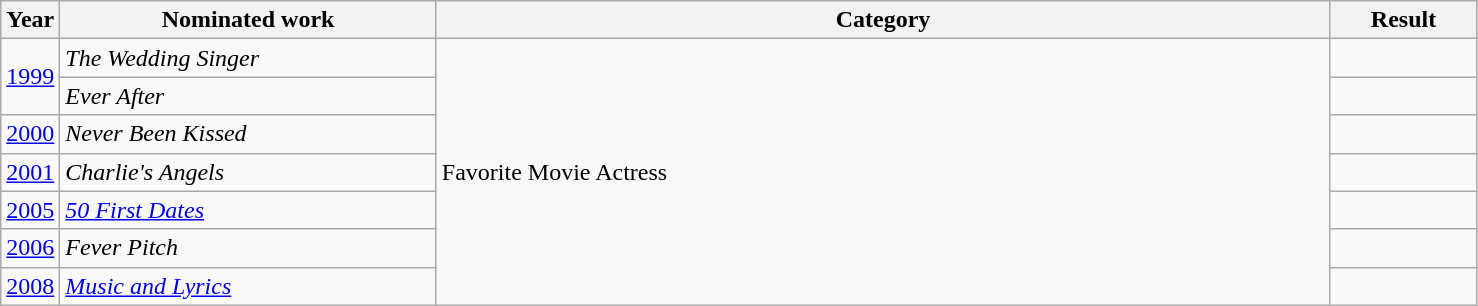<table class=wikitable>
<tr>
<th width=4%>Year</th>
<th width=25.5%>Nominated work</th>
<th width=60.5%>Category</th>
<th width=10%>Result</th>
</tr>
<tr>
<td rowspan=2><a href='#'>1999</a></td>
<td><em>The Wedding Singer</em></td>
<td rowspan=7>Favorite Movie Actress</td>
<td></td>
</tr>
<tr>
<td><em>Ever After</em></td>
<td></td>
</tr>
<tr>
<td><a href='#'>2000</a></td>
<td><em>Never Been Kissed</em></td>
<td></td>
</tr>
<tr>
<td><a href='#'>2001</a></td>
<td><em>Charlie's Angels</em></td>
<td></td>
</tr>
<tr>
<td><a href='#'>2005</a></td>
<td><em><a href='#'>50 First Dates</a></em></td>
<td></td>
</tr>
<tr>
<td><a href='#'>2006</a></td>
<td><em>Fever Pitch</em></td>
<td></td>
</tr>
<tr>
<td><a href='#'>2008</a></td>
<td><em><a href='#'>Music and Lyrics</a></em></td>
<td></td>
</tr>
</table>
